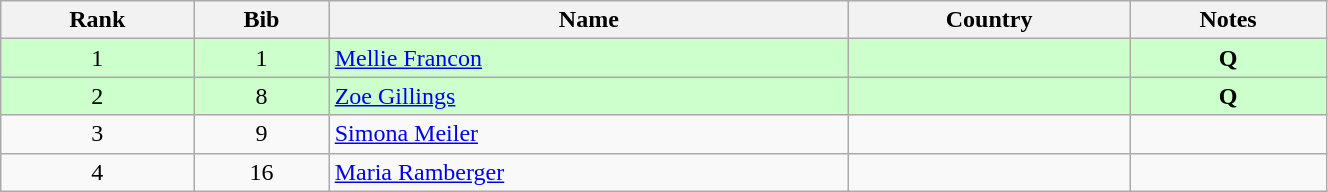<table class="wikitable" style="text-align:center;" width=70%>
<tr>
<th>Rank</th>
<th>Bib</th>
<th>Name</th>
<th>Country</th>
<th>Notes</th>
</tr>
<tr bgcolor="#ccffcc">
<td>1</td>
<td>1</td>
<td align=left><a href='#'>Mellie Francon</a></td>
<td align=left></td>
<td><strong>Q</strong></td>
</tr>
<tr bgcolor="#ccffcc">
<td>2</td>
<td>8</td>
<td align=left><a href='#'>Zoe Gillings</a></td>
<td align=left></td>
<td><strong>Q</strong></td>
</tr>
<tr>
<td>3</td>
<td>9</td>
<td align=left><a href='#'>Simona Meiler</a></td>
<td align=left></td>
<td></td>
</tr>
<tr>
<td>4</td>
<td>16</td>
<td align=left><a href='#'>Maria Ramberger</a></td>
<td align=left></td>
<td></td>
</tr>
</table>
